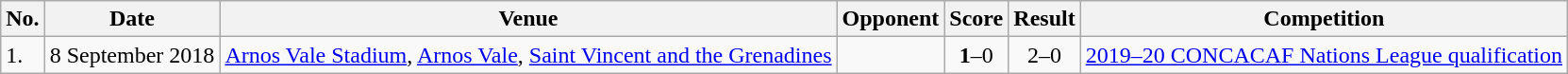<table class="wikitable" style="font-size:100%;">
<tr>
<th>No.</th>
<th>Date</th>
<th>Venue</th>
<th>Opponent</th>
<th>Score</th>
<th>Result</th>
<th>Competition</th>
</tr>
<tr>
<td>1.</td>
<td>8 September 2018</td>
<td><a href='#'>Arnos Vale Stadium</a>, <a href='#'>Arnos Vale</a>, <a href='#'>Saint Vincent and the Grenadines</a></td>
<td></td>
<td align=center><strong>1</strong>–0</td>
<td align=center>2–0</td>
<td><a href='#'>2019–20 CONCACAF Nations League qualification</a></td>
</tr>
</table>
